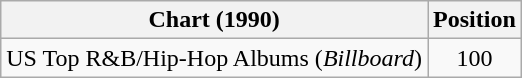<table class="wikitable">
<tr>
<th>Chart (1990)</th>
<th>Position</th>
</tr>
<tr>
<td>US Top R&B/Hip-Hop Albums (<em>Billboard</em>)</td>
<td align="center">100</td>
</tr>
</table>
